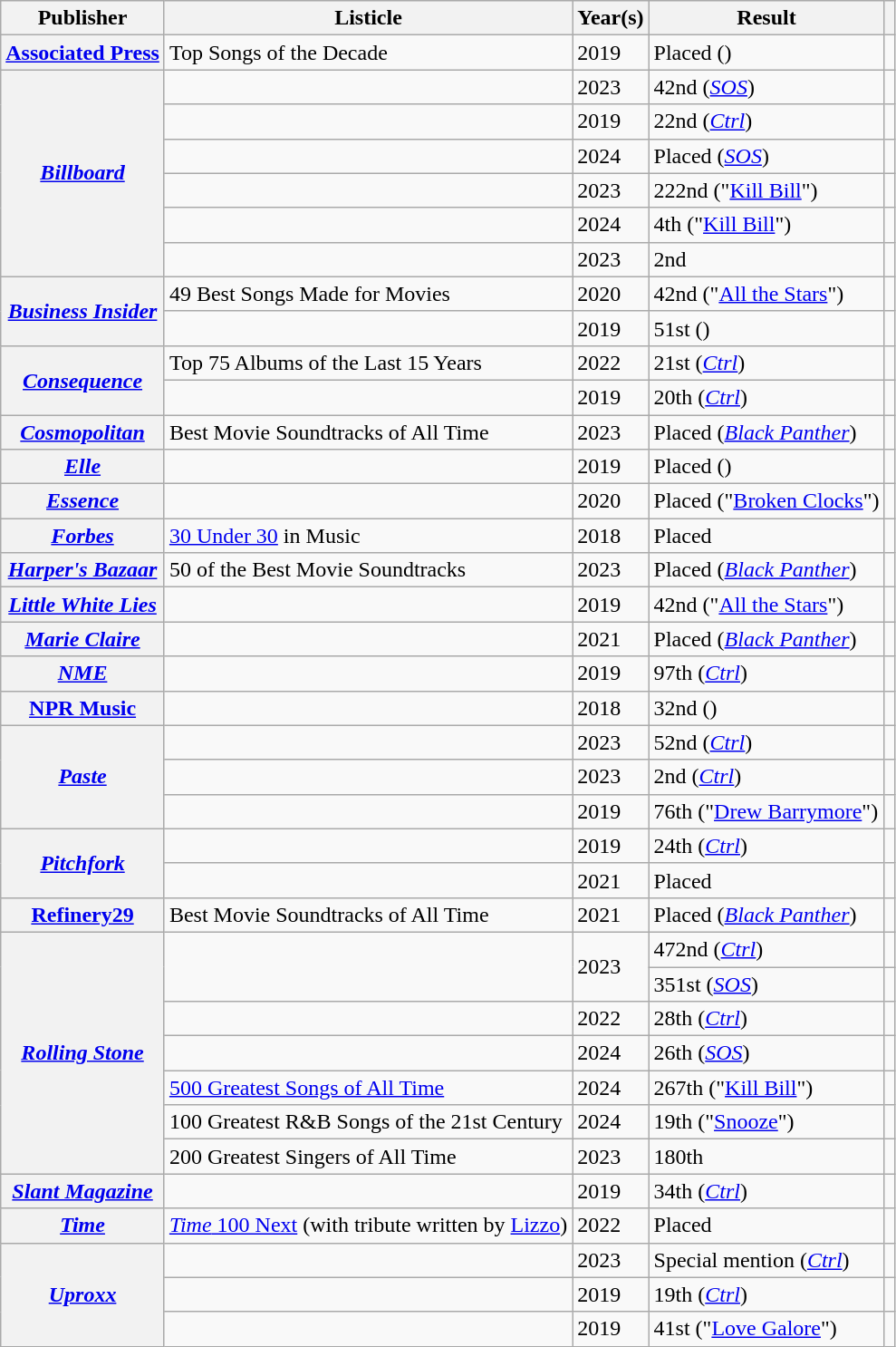<table class="wikitable sortable plainrowheaders">
<tr>
<th scope="col">Publisher</th>
<th scope="col">Listicle</th>
<th scope="col">Year(s)</th>
<th scope="col">Result</th>
<th class="unsortable" scope="col"></th>
</tr>
<tr>
<th scope="row"><a href='#'>Associated Press</a></th>
<td>Top Songs of the Decade</td>
<td>2019</td>
<td>Placed ()</td>
<td style="text-align:center;"></td>
</tr>
<tr>
<th rowspan="6" scope="row"><em><a href='#'>Billboard</a></em></th>
<td></td>
<td>2023</td>
<td>42nd (<em><a href='#'>SOS</a></em>)</td>
<td style="text-align:center;"></td>
</tr>
<tr>
<td></td>
<td>2019</td>
<td>22nd (<em><a href='#'>Ctrl</a></em>)</td>
<td style="text-align:center;"></td>
</tr>
<tr>
<td></td>
<td>2024</td>
<td>Placed (<em><a href='#'>SOS</a></em>)</td>
<td style="text-align:center;"></td>
</tr>
<tr>
<td></td>
<td>2023</td>
<td>222nd ("<a href='#'>Kill Bill</a>")</td>
<td style="text-align:center;"></td>
</tr>
<tr>
<td></td>
<td>2024</td>
<td>4th ("<a href='#'>Kill Bill</a>")</td>
<td style="text-align:center;"></td>
</tr>
<tr>
<td></td>
<td>2023</td>
<td>2nd</td>
<td style="text-align:center;"></td>
</tr>
<tr>
<th rowspan="2" scope="row"><em><a href='#'>Business Insider</a></em></th>
<td>49 Best Songs Made for Movies</td>
<td>2020</td>
<td>42nd ("<a href='#'>All the Stars</a>")</td>
<td style="text-align:center;"></td>
</tr>
<tr>
<td></td>
<td>2019</td>
<td>51st ()</td>
<td style="text-align:center;"></td>
</tr>
<tr>
<th rowspan="2" scope="row"><em><a href='#'>Consequence</a></em></th>
<td>Top 75 Albums of the Last 15 Years</td>
<td>2022</td>
<td>21st (<em><a href='#'>Ctrl</a></em>)</td>
<td style="text-align:center;"></td>
</tr>
<tr>
<td></td>
<td>2019</td>
<td>20th (<em><a href='#'>Ctrl</a></em>)</td>
<td style="text-align:center;"></td>
</tr>
<tr>
<th scope="row"><em><a href='#'>Cosmopolitan</a></em></th>
<td>Best Movie Soundtracks of All Time</td>
<td>2023</td>
<td>Placed (<em><a href='#'>Black Panther</a></em>)</td>
<td style="text-align:center;"></td>
</tr>
<tr>
<th scope="row"><em><a href='#'>Elle</a></em></th>
<td></td>
<td>2019</td>
<td>Placed ()</td>
<td style="text-align:center;"></td>
</tr>
<tr>
<th scope="row"><em><a href='#'>Essence</a></em></th>
<td></td>
<td>2020</td>
<td>Placed ("<a href='#'>Broken Clocks</a>")</td>
<td style="text-align:center;"></td>
</tr>
<tr>
<th scope="row"><em><a href='#'>Forbes</a></em></th>
<td><a href='#'>30 Under 30</a> in Music</td>
<td>2018</td>
<td>Placed</td>
<td style="text-align:center;"></td>
</tr>
<tr>
<th scope="row"><em><a href='#'>Harper's Bazaar</a></em></th>
<td>50 of the Best Movie Soundtracks</td>
<td>2023</td>
<td>Placed (<a href='#'><em>Black Panther</em></a>)</td>
<td style="text-align:center;"></td>
</tr>
<tr>
<th scope="row"><em><a href='#'>Little White Lies</a></em></th>
<td></td>
<td>2019</td>
<td>42nd ("<a href='#'>All the Stars</a>")</td>
<td style="text-align:center;"></td>
</tr>
<tr>
<th scope="row"><em><a href='#'>Marie Claire</a></em></th>
<td></td>
<td>2021</td>
<td>Placed (<a href='#'><em>Black Panther</em></a>)</td>
<td style="text-align:center;"></td>
</tr>
<tr>
<th scope="row"><em><a href='#'>NME</a></em></th>
<td></td>
<td>2019</td>
<td>97th (<em><a href='#'>Ctrl</a></em>)</td>
<td style="text-align:center;"></td>
</tr>
<tr>
<th scope="row"><a href='#'>NPR Music</a></th>
<td></td>
<td>2018</td>
<td>32nd ()</td>
<td style="text-align:center;"></td>
</tr>
<tr>
<th rowspan="3" scope="row"><em><a href='#'>Paste</a></em></th>
<td></td>
<td>2023</td>
<td>52nd (<em><a href='#'>Ctrl</a></em>)</td>
<td style="text-align:center;"></td>
</tr>
<tr>
<td></td>
<td>2023</td>
<td>2nd (<em><a href='#'>Ctrl</a></em>)</td>
<td style="text-align:center;"></td>
</tr>
<tr>
<td></td>
<td>2019</td>
<td>76th ("<a href='#'>Drew Barrymore</a>")</td>
<td style="text-align:center;"></td>
</tr>
<tr>
<th rowspan="2" scope="row"><em><a href='#'>Pitchfork</a></em></th>
<td></td>
<td>2019</td>
<td>24th (<em><a href='#'>Ctrl</a></em>)</td>
<td style="text-align:center;"></td>
</tr>
<tr>
<td></td>
<td>2021</td>
<td>Placed</td>
<td style="text-align:center;"></td>
</tr>
<tr>
<th scope="row"><a href='#'>Refinery29</a></th>
<td>Best Movie Soundtracks of All Time</td>
<td>2021</td>
<td>Placed (<a href='#'><em>Black Panther</em></a>)</td>
<td style="text-align:center;"></td>
</tr>
<tr>
<th rowspan="7" scope="row"><em><a href='#'>Rolling Stone</a></em></th>
<td rowspan="2"></td>
<td rowspan="2">2023</td>
<td>472nd (<em><a href='#'>Ctrl</a></em>)</td>
<td style="text-align:center;"></td>
</tr>
<tr>
<td>351st (<em><a href='#'>SOS</a></em>)</td>
<td style="text-align:center;"></td>
</tr>
<tr>
<td></td>
<td>2022</td>
<td>28th (<em><a href='#'>Ctrl</a></em>)</td>
<td style="text-align:center;"></td>
</tr>
<tr>
<td></td>
<td>2024</td>
<td>26th (<em><a href='#'>SOS</a></em>)</td>
<td></td>
</tr>
<tr>
<td><a href='#'>500 Greatest Songs of All Time</a></td>
<td>2024</td>
<td>267th ("<a href='#'>Kill Bill</a>")</td>
<td style="text-align:center;"></td>
</tr>
<tr>
<td>100 Greatest R&B Songs of the 21st Century</td>
<td>2024</td>
<td>19th ("<a href='#'>Snooze</a>")</td>
<td style="text-align:center;"></td>
</tr>
<tr>
<td>200 Greatest Singers of All Time</td>
<td>2023</td>
<td>180th</td>
<td style="text-align:center;"></td>
</tr>
<tr>
<th scope="row"><em><a href='#'>Slant Magazine</a></em></th>
<td></td>
<td>2019</td>
<td>34th (<em><a href='#'>Ctrl</a></em>)</td>
<td style="text-align:center;"></td>
</tr>
<tr>
<th scope="row"><em><a href='#'>Time</a></em></th>
<td><a href='#'><em>Time</em> 100 Next</a> (with tribute written by <a href='#'>Lizzo</a>)</td>
<td>2022</td>
<td>Placed</td>
<td style="text-align:center;"></td>
</tr>
<tr>
<th rowspan="3" scope="row"><em><a href='#'>Uproxx</a></em></th>
<td></td>
<td>2023</td>
<td>Special mention (<em><a href='#'>Ctrl</a></em>)</td>
<td style="text-align:center;"></td>
</tr>
<tr>
<td></td>
<td>2019</td>
<td>19th (<em><a href='#'>Ctrl</a></em>)</td>
<td style="text-align:center;"></td>
</tr>
<tr>
<td></td>
<td>2019</td>
<td>41st ("<a href='#'>Love Galore</a>")</td>
<td style="text-align:center;"></td>
</tr>
</table>
